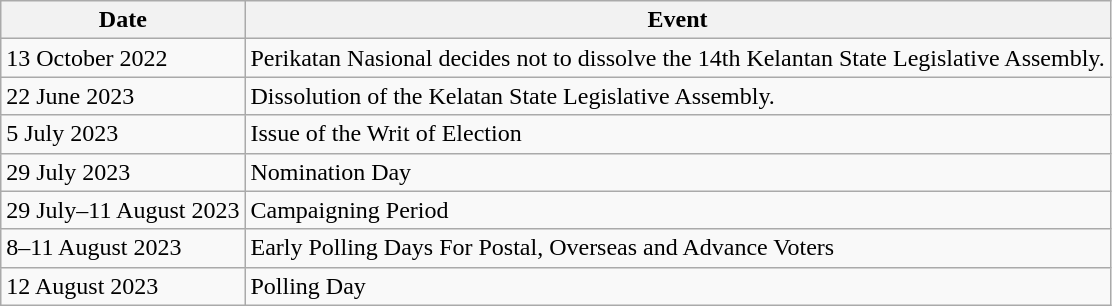<table class="wikitable">
<tr>
<th>Date</th>
<th>Event</th>
</tr>
<tr>
<td>13 October 2022</td>
<td>Perikatan Nasional decides not to dissolve the 14th Kelantan State Legislative Assembly.</td>
</tr>
<tr>
<td>22 June 2023</td>
<td>Dissolution of the Kelatan State Legislative Assembly.</td>
</tr>
<tr>
<td>5 July 2023</td>
<td>Issue of the Writ of Election</td>
</tr>
<tr>
<td>29 July 2023</td>
<td>Nomination Day</td>
</tr>
<tr>
<td>29 July–11 August 2023</td>
<td>Campaigning Period</td>
</tr>
<tr>
<td>8–11 August 2023</td>
<td>Early Polling Days For Postal, Overseas and Advance Voters</td>
</tr>
<tr>
<td>12 August 2023</td>
<td>Polling Day</td>
</tr>
</table>
